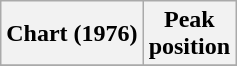<table class="wikitable sortable plainrowheaders">
<tr>
<th>Chart (1976)</th>
<th>Peak<br>position</th>
</tr>
<tr>
</tr>
</table>
